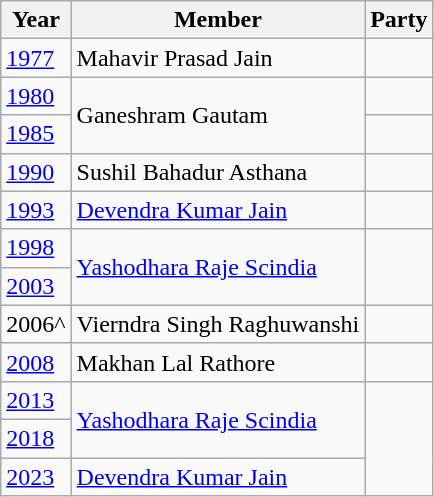<table class="wikitable sortable">
<tr>
<th>Year</th>
<th>Member</th>
<th colspan="2">Party</th>
</tr>
<tr>
<td><a href='#'>1977</a></td>
<td>Mahavir Prasad Jain</td>
<td></td>
</tr>
<tr>
<td><a href='#'>1980</a></td>
<td rowspan=2>Ganeshram Gautam</td>
<td></td>
</tr>
<tr>
<td><a href='#'>1985</a></td>
<td></td>
</tr>
<tr>
<td><a href='#'>1990</a></td>
<td>Sushil Bahadur Asthana</td>
<td></td>
</tr>
<tr>
<td><a href='#'>1993</a></td>
<td><a href='#'>Devendra Kumar Jain</a></td>
<td></td>
</tr>
<tr>
<td><a href='#'>1998</a></td>
<td rowspan=2><a href='#'>Yashodhara Raje Scindia</a></td>
</tr>
<tr>
<td><a href='#'>2003</a></td>
</tr>
<tr>
<td>2006^</td>
<td>Vierndra Singh Raghuwanshi</td>
<td></td>
</tr>
<tr>
<td><a href='#'>2008</a></td>
<td>Makhan Lal Rathore</td>
<td></td>
</tr>
<tr>
<td><a href='#'>2013</a></td>
<td rowspan=2><a href='#'>Yashodhara Raje Scindia</a></td>
</tr>
<tr>
<td><a href='#'>2018</a></td>
</tr>
<tr>
<td><a href='#'>2023</a></td>
<td><a href='#'>Devendra Kumar Jain</a></td>
</tr>
</table>
